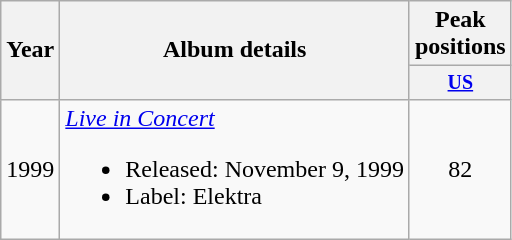<table class="wikitable" style="text-align:center;">
<tr>
<th rowspan="2">Year</th>
<th rowspan="2">Album details</th>
<th colspan="1">Peak positions</th>
</tr>
<tr style="font-size:smaller;">
<th width="50"><a href='#'>US</a><br></th>
</tr>
<tr>
<td>1999</td>
<td align="left"><em><a href='#'>Live in Concert</a></em><br><ul><li>Released: November 9, 1999</li><li>Label: Elektra</li></ul></td>
<td>82</td>
</tr>
</table>
